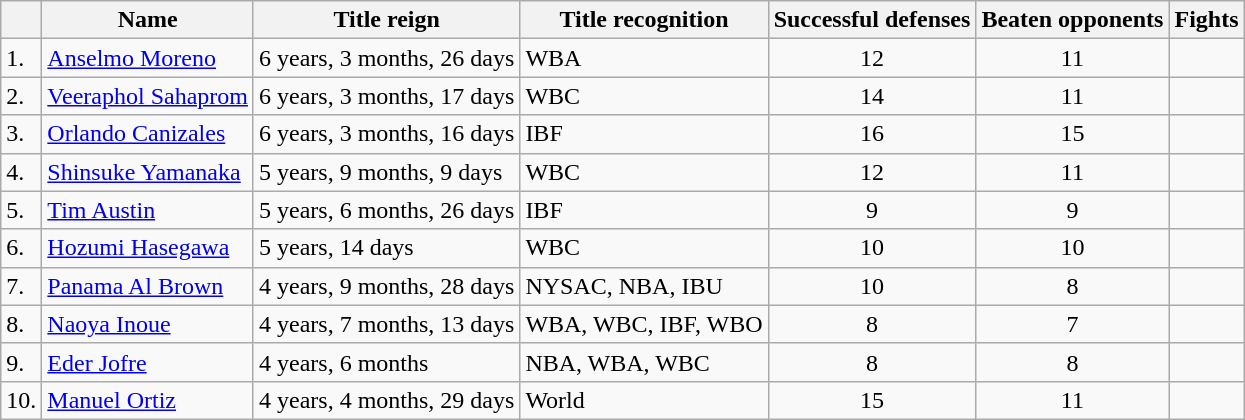<table class="sortable wikitable">
<tr>
<th></th>
<th>Name</th>
<th>Title reign</th>
<th>Title recognition</th>
<th>Successful defenses</th>
<th>Beaten opponents</th>
<th>Fights</th>
</tr>
<tr>
<td>1.</td>
<td><a href='#'>Anselmo Moreno</a></td>
<td>6 years, 3 months, 26 days</td>
<td>WBA</td>
<td align="center">12</td>
<td align="center">11</td>
<td></td>
</tr>
<tr>
<td>2.</td>
<td><a href='#'>Veeraphol Sahaprom</a></td>
<td>6 years, 3 months, 17 days</td>
<td>WBC</td>
<td align="center">14</td>
<td align="center">11</td>
<td></td>
</tr>
<tr>
<td>3.</td>
<td><a href='#'>Orlando Canizales</a></td>
<td>6 years, 3 months, 16 days</td>
<td>IBF</td>
<td align="center">16</td>
<td align="center">15</td>
<td></td>
</tr>
<tr>
<td>4.</td>
<td><a href='#'>Shinsuke Yamanaka</a></td>
<td>5 years, 9 months, 9 days</td>
<td>WBC</td>
<td align="center">12</td>
<td align="center">11</td>
<td></td>
</tr>
<tr>
<td>5.</td>
<td><a href='#'>Tim Austin</a></td>
<td>5 years, 6 months, 26 days</td>
<td>IBF</td>
<td align="center">9</td>
<td align="center">9</td>
<td></td>
</tr>
<tr>
<td>6.</td>
<td><a href='#'>Hozumi Hasegawa</a></td>
<td>5 years, 14 days</td>
<td>WBC</td>
<td align="center">10</td>
<td align="center">10</td>
<td></td>
</tr>
<tr>
<td>7.</td>
<td><a href='#'>Panama Al Brown</a></td>
<td>4 years, 9 months, 28 days</td>
<td>NYSAC, NBA, IBU</td>
<td align="center">10</td>
<td align="center">8</td>
<td></td>
</tr>
<tr>
<td>8.</td>
<td><a href='#'>Naoya Inoue</a></td>
<td>4 years, 7 months, 13 days</td>
<td>WBA, WBC, IBF, WBO</td>
<td align="center">8</td>
<td align="center">7</td>
<td></td>
</tr>
<tr>
<td>9.</td>
<td><a href='#'>Eder Jofre</a></td>
<td>4 years, 6 months</td>
<td>NBA, WBA, WBC</td>
<td align="center">8</td>
<td align="center">8</td>
<td></td>
</tr>
<tr>
<td>10.</td>
<td><a href='#'>Manuel Ortiz</a></td>
<td>4 years, 4 months, 29 days</td>
<td>World</td>
<td align="center">15</td>
<td align="center">11</td>
<td></td>
</tr>
</table>
